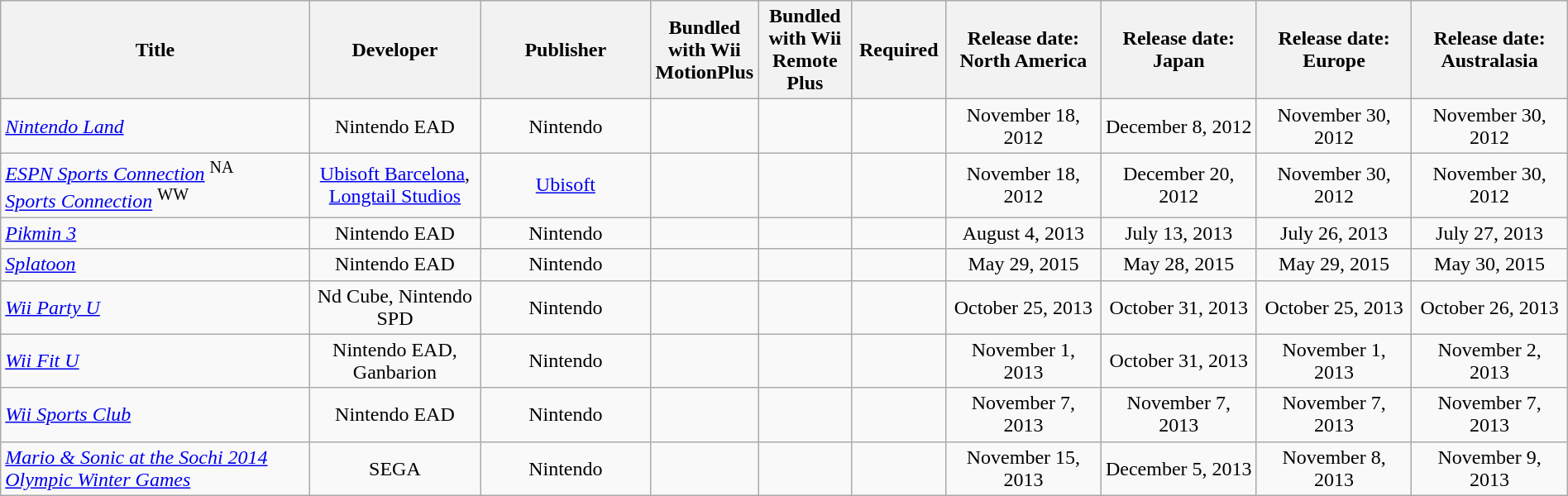<table class="wikitable sortable" style="width:100%;">
<tr>
<th style="width:20%;">Title</th>
<th style="width:11%;">Developer</th>
<th style="width:11%;">Publisher</th>
<th style="width:6%;">Bundled with Wii MotionPlus</th>
<th style="width:6%;">Bundled with Wii Remote Plus</th>
<th style="width:6%;">Required</th>
<th style="width:10%;">Release date:<br>North America</th>
<th style="width:10%;">Release date:<br>Japan</th>
<th style="width:10%;">Release date:<br>Europe</th>
<th style="width:10%;">Release date:<br>Australasia</th>
</tr>
<tr align=center>
<td align=left><em><a href='#'>Nintendo Land</a></em></td>
<td>Nintendo EAD</td>
<td>Nintendo</td>
<td></td>
<td></td>
<td></td>
<td>November 18, 2012</td>
<td>December 8, 2012</td>
<td>November 30, 2012</td>
<td>November 30, 2012</td>
</tr>
<tr align=center>
<td align=left><em><a href='#'>ESPN Sports Connection</a></em> <sup>NA</sup><br><em><a href='#'>Sports Connection</a></em> <sup>WW</sup></td>
<td><a href='#'>Ubisoft Barcelona</a>, <a href='#'>Longtail Studios</a></td>
<td><a href='#'>Ubisoft</a></td>
<td></td>
<td></td>
<td></td>
<td>November 18, 2012</td>
<td>December 20, 2012</td>
<td>November 30, 2012</td>
<td>November 30, 2012</td>
</tr>
<tr align=center>
<td align=left><em><a href='#'>Pikmin 3</a></em></td>
<td>Nintendo EAD</td>
<td>Nintendo</td>
<td></td>
<td></td>
<td></td>
<td>August 4, 2013</td>
<td>July 13, 2013</td>
<td>July 26, 2013</td>
<td>July 27, 2013</td>
</tr>
<tr align=center>
<td align=left><em><a href='#'>Splatoon</a></em></td>
<td>Nintendo EAD</td>
<td>Nintendo</td>
<td></td>
<td></td>
<td></td>
<td>May 29, 2015</td>
<td>May 28, 2015</td>
<td>May 29, 2015</td>
<td>May 30, 2015</td>
</tr>
<tr align=center>
<td align=left><em><a href='#'>Wii Party U</a></em></td>
<td>Nd Cube, Nintendo SPD</td>
<td>Nintendo</td>
<td></td>
<td></td>
<td></td>
<td>October 25, 2013</td>
<td>October 31, 2013</td>
<td>October 25, 2013</td>
<td>October 26, 2013</td>
</tr>
<tr align=center>
<td align=left><em><a href='#'>Wii Fit U</a></em></td>
<td>Nintendo EAD, Ganbarion</td>
<td>Nintendo</td>
<td></td>
<td></td>
<td></td>
<td>November 1, 2013</td>
<td>October 31, 2013</td>
<td>November 1, 2013</td>
<td>November 2, 2013</td>
</tr>
<tr align=center>
<td align=left><em><a href='#'>Wii Sports Club</a></em></td>
<td>Nintendo EAD</td>
<td>Nintendo</td>
<td></td>
<td></td>
<td></td>
<td>November 7, 2013</td>
<td>November 7, 2013</td>
<td>November 7, 2013</td>
<td>November 7, 2013</td>
</tr>
<tr align=center>
<td align=left><em><a href='#'>Mario & Sonic at the Sochi 2014 Olympic Winter Games</a></em></td>
<td>SEGA</td>
<td>Nintendo</td>
<td></td>
<td></td>
<td></td>
<td>November 15, 2013</td>
<td>December 5, 2013</td>
<td>November 8, 2013</td>
<td>November 9, 2013</td>
</tr>
</table>
